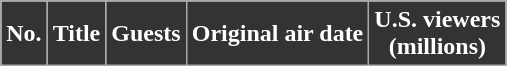<table class="wikitable plainrowheaders">
<tr>
<th style="background:#333; color:#fff;">No.</th>
<th style="background:#333; color:#fff;">Title</th>
<th style="background:#333; color:#fff;">Guests</th>
<th style="background:#333; color:#fff;">Original air date</th>
<th style="background:#333; color:#fff;">U.S. viewers<br>(millions)<br>






</th>
</tr>
</table>
